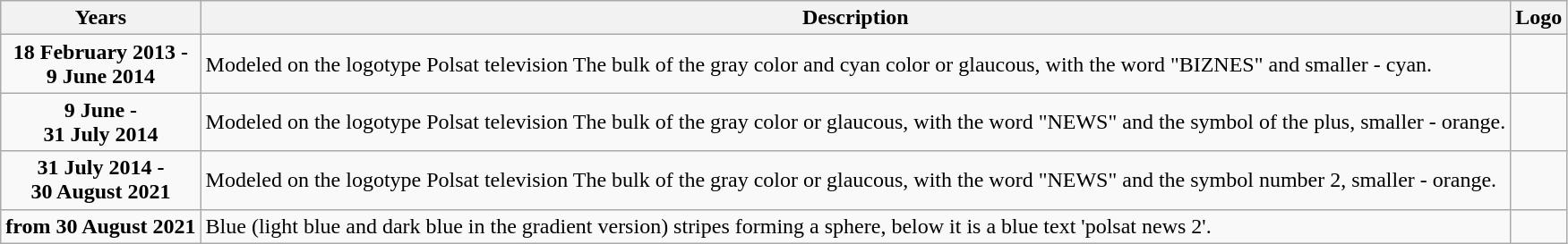<table class="wikitable">
<tr>
<th>Years</th>
<th>Description</th>
<th>Logo</th>
</tr>
<tr>
<td align="center"><strong>18 February 2013 -</strong><br><strong>9 June 2014</strong></td>
<td align="left">Modeled on the logotype Polsat television The bulk of the gray color and cyan color or glaucous, with the word "BIZNES" and smaller - cyan.</td>
<td></td>
</tr>
<tr>
<td align="center"><strong>9 June -</strong><br><strong>31 July 2014</strong></td>
<td align="left">Modeled on the logotype Polsat television The bulk of the gray color or glaucous, with the word "NEWS" and the symbol of the plus, smaller - orange.</td>
<td></td>
</tr>
<tr>
<td align="center"><strong>31 July 2014 -</strong><br><strong>30 August 2021</strong></td>
<td align="left">Modeled on the logotype Polsat television The bulk of the gray color or glaucous, with the word "NEWS" and the symbol number 2, smaller - orange.</td>
<td></td>
</tr>
<tr>
<td align="center"><strong>from 30 August 2021</strong></td>
<td>Blue (light blue and dark blue in the gradient version) stripes forming a sphere, below it is a blue text 'polsat news 2'.</td>
<td></td>
</tr>
</table>
